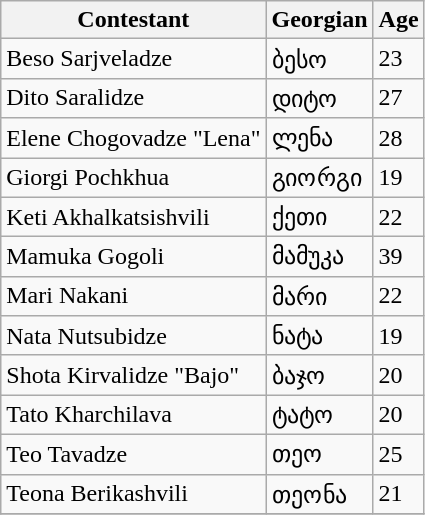<table class=wikitable>
<tr>
<th>Contestant</th>
<th>Georgian</th>
<th>Age</th>
</tr>
<tr>
<td>Beso Sarjveladze</td>
<td>ბესო</td>
<td>23</td>
</tr>
<tr>
<td>Dito Saralidze</td>
<td>დიტო</td>
<td>27</td>
</tr>
<tr>
<td>Elene Chogovadze "Lena"</td>
<td>ლენა</td>
<td>28</td>
</tr>
<tr>
<td>Giorgi Pochkhua</td>
<td>გიორგი</td>
<td>19</td>
</tr>
<tr>
<td>Keti Akhalkatsishvili</td>
<td>ქეთი</td>
<td>22</td>
</tr>
<tr>
<td>Mamuka Gogoli</td>
<td>მამუკა</td>
<td>39</td>
</tr>
<tr>
<td>Mari Nakani</td>
<td>მარი</td>
<td>22</td>
</tr>
<tr>
<td>Nata Nutsubidze</td>
<td>ნატა</td>
<td>19</td>
</tr>
<tr>
<td>Shota Kirvalidze "Bajo"</td>
<td>ბაჯო</td>
<td>20</td>
</tr>
<tr>
<td>Tato Kharchilava</td>
<td>ტატო</td>
<td>20</td>
</tr>
<tr>
<td>Teo Tavadze</td>
<td>თეო</td>
<td>25</td>
</tr>
<tr>
<td>Teona Berikashvili</td>
<td>თეონა</td>
<td>21</td>
</tr>
<tr>
</tr>
</table>
